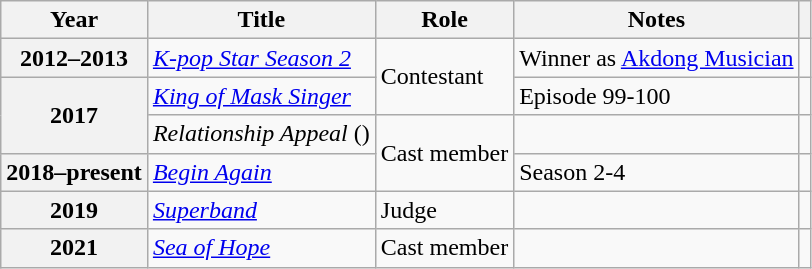<table class="wikitable plainrowheaders sortable">
<tr>
<th scope="col">Year</th>
<th scope="col">Title</th>
<th scope="col">Role</th>
<th scope="col">Notes</th>
<th scope="col" class="unsortable"></th>
</tr>
<tr>
<th scope="row">2012–2013</th>
<td><em><a href='#'>K-pop Star Season 2</a></em></td>
<td rowspan="2">Contestant</td>
<td>Winner as <a href='#'>Akdong Musician</a></td>
<td style="text-align:center"></td>
</tr>
<tr>
<th scope="row" rowspan="2">2017</th>
<td><em><a href='#'>King of Mask Singer</a></em></td>
<td>Episode 99-100</td>
<td style="text-align:center"></td>
</tr>
<tr>
<td><em>Relationship Appeal</em> ()</td>
<td rowspan="2">Cast member</td>
<td></td>
<td style="text-align:center"></td>
</tr>
<tr>
<th scope="row">2018–present</th>
<td><em><a href='#'>Begin Again</a></em></td>
<td>Season 2-4</td>
<td style="text-align:center"></td>
</tr>
<tr>
<th scope="row">2019</th>
<td><em><a href='#'>Superband</a></em></td>
<td>Judge</td>
<td></td>
<td style="text-align:center"></td>
</tr>
<tr>
<th scope="row">2021</th>
<td><em><a href='#'>Sea of Hope</a></em></td>
<td>Cast member</td>
<td></td>
<td style="text-align:center"></td>
</tr>
</table>
